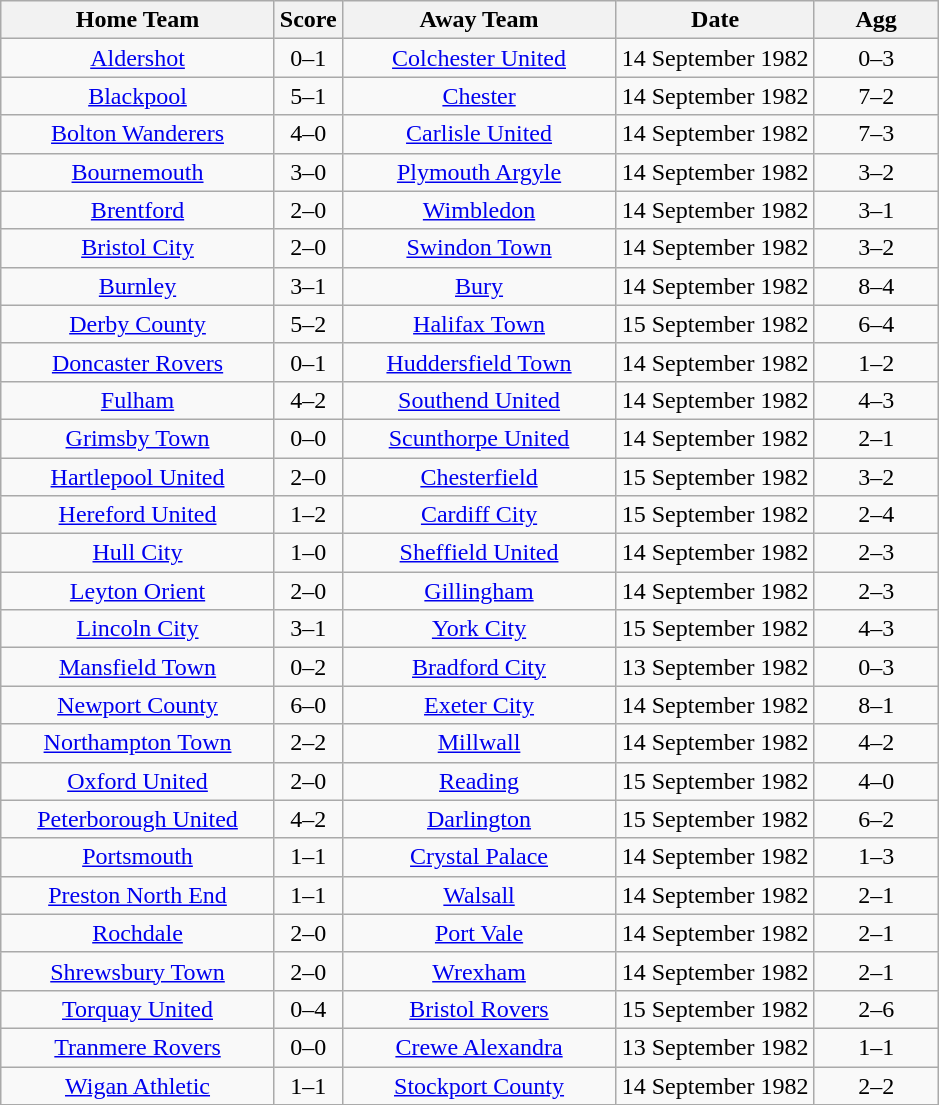<table class="wikitable" style="text-align:center;">
<tr>
<th width=175>Home Team</th>
<th width=20>Score</th>
<th width=175>Away Team</th>
<th width=125>Date</th>
<th width= 75>Agg</th>
</tr>
<tr>
<td><a href='#'>Aldershot</a></td>
<td>0–1</td>
<td><a href='#'>Colchester United</a></td>
<td>14 September 1982</td>
<td>0–3</td>
</tr>
<tr>
<td><a href='#'>Blackpool</a></td>
<td>5–1</td>
<td><a href='#'>Chester</a></td>
<td>14 September 1982</td>
<td>7–2</td>
</tr>
<tr>
<td><a href='#'>Bolton Wanderers</a></td>
<td>4–0</td>
<td><a href='#'>Carlisle United</a></td>
<td>14 September 1982</td>
<td>7–3</td>
</tr>
<tr>
<td><a href='#'>Bournemouth</a></td>
<td>3–0</td>
<td><a href='#'>Plymouth Argyle</a></td>
<td>14 September 1982</td>
<td>3–2</td>
</tr>
<tr>
<td><a href='#'>Brentford</a></td>
<td>2–0</td>
<td><a href='#'>Wimbledon</a></td>
<td>14 September 1982</td>
<td>3–1</td>
</tr>
<tr>
<td><a href='#'>Bristol City</a></td>
<td>2–0</td>
<td><a href='#'>Swindon Town</a></td>
<td>14 September 1982</td>
<td>3–2</td>
</tr>
<tr>
<td><a href='#'>Burnley</a></td>
<td>3–1</td>
<td><a href='#'>Bury</a></td>
<td>14 September 1982</td>
<td>8–4</td>
</tr>
<tr>
<td><a href='#'>Derby County</a></td>
<td>5–2</td>
<td><a href='#'>Halifax Town</a></td>
<td>15 September 1982</td>
<td>6–4</td>
</tr>
<tr>
<td><a href='#'>Doncaster Rovers</a></td>
<td>0–1</td>
<td><a href='#'>Huddersfield Town</a></td>
<td>14 September 1982</td>
<td>1–2</td>
</tr>
<tr>
<td><a href='#'>Fulham</a></td>
<td>4–2</td>
<td><a href='#'>Southend United</a></td>
<td>14 September 1982</td>
<td>4–3</td>
</tr>
<tr>
<td><a href='#'>Grimsby Town</a></td>
<td>0–0</td>
<td><a href='#'>Scunthorpe United</a></td>
<td>14 September 1982</td>
<td>2–1</td>
</tr>
<tr>
<td><a href='#'>Hartlepool United</a></td>
<td>2–0</td>
<td><a href='#'>Chesterfield</a></td>
<td>15 September 1982</td>
<td>3–2</td>
</tr>
<tr>
<td><a href='#'>Hereford United</a></td>
<td>1–2</td>
<td><a href='#'>Cardiff City</a></td>
<td>15 September 1982</td>
<td>2–4</td>
</tr>
<tr>
<td><a href='#'>Hull City</a></td>
<td>1–0</td>
<td><a href='#'>Sheffield United</a></td>
<td>14 September 1982</td>
<td>2–3</td>
</tr>
<tr>
<td><a href='#'>Leyton Orient</a></td>
<td>2–0</td>
<td><a href='#'>Gillingham</a></td>
<td>14 September 1982</td>
<td>2–3</td>
</tr>
<tr>
<td><a href='#'>Lincoln City</a></td>
<td>3–1</td>
<td><a href='#'>York City</a></td>
<td>15 September 1982</td>
<td>4–3</td>
</tr>
<tr>
<td><a href='#'>Mansfield Town</a></td>
<td>0–2</td>
<td><a href='#'>Bradford City</a></td>
<td>13 September 1982</td>
<td>0–3</td>
</tr>
<tr>
<td><a href='#'>Newport County</a></td>
<td>6–0</td>
<td><a href='#'>Exeter City</a></td>
<td>14 September 1982</td>
<td>8–1</td>
</tr>
<tr>
<td><a href='#'>Northampton Town</a></td>
<td>2–2</td>
<td><a href='#'>Millwall</a></td>
<td>14 September 1982</td>
<td>4–2</td>
</tr>
<tr>
<td><a href='#'>Oxford United</a></td>
<td>2–0</td>
<td><a href='#'>Reading</a></td>
<td>15 September 1982</td>
<td>4–0</td>
</tr>
<tr>
<td><a href='#'>Peterborough United</a></td>
<td>4–2</td>
<td><a href='#'>Darlington</a></td>
<td>15 September 1982</td>
<td>6–2</td>
</tr>
<tr>
<td><a href='#'>Portsmouth</a></td>
<td>1–1</td>
<td><a href='#'>Crystal Palace</a></td>
<td>14 September 1982</td>
<td>1–3</td>
</tr>
<tr>
<td><a href='#'>Preston North End</a></td>
<td>1–1</td>
<td><a href='#'>Walsall</a></td>
<td>14 September 1982</td>
<td>2–1</td>
</tr>
<tr>
<td><a href='#'>Rochdale</a></td>
<td>2–0</td>
<td><a href='#'>Port Vale</a></td>
<td>14 September 1982</td>
<td>2–1</td>
</tr>
<tr>
<td><a href='#'>Shrewsbury Town</a></td>
<td>2–0</td>
<td><a href='#'>Wrexham</a></td>
<td>14 September 1982</td>
<td>2–1</td>
</tr>
<tr>
<td><a href='#'>Torquay United</a></td>
<td>0–4</td>
<td><a href='#'>Bristol Rovers</a></td>
<td>15 September 1982</td>
<td>2–6</td>
</tr>
<tr>
<td><a href='#'>Tranmere Rovers</a></td>
<td>0–0</td>
<td><a href='#'>Crewe Alexandra</a></td>
<td>13 September 1982</td>
<td>1–1</td>
</tr>
<tr>
<td><a href='#'>Wigan Athletic</a></td>
<td>1–1</td>
<td><a href='#'>Stockport County</a></td>
<td>14 September 1982</td>
<td>2–2</td>
</tr>
<tr>
</tr>
</table>
